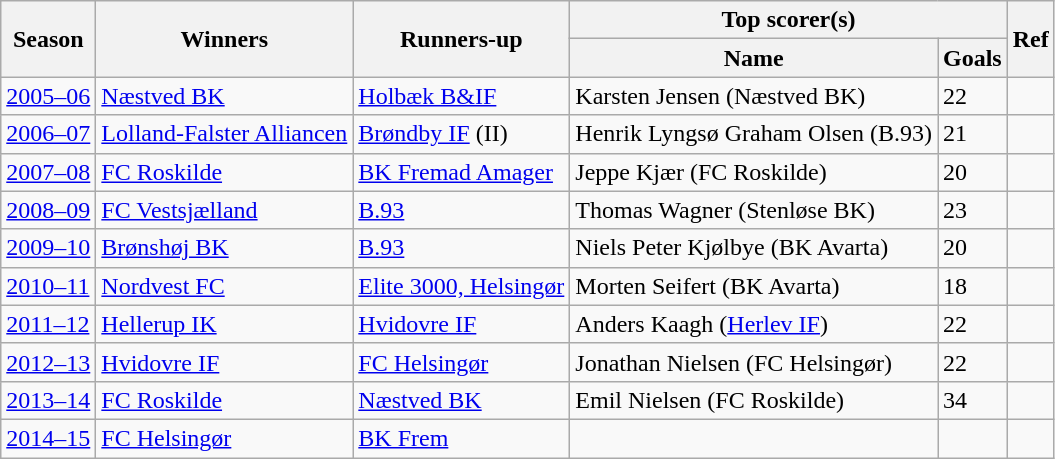<table class="wikitable plainrowheaders">
<tr>
<th rowspan=2>Season</th>
<th rowspan=2>Winners</th>
<th rowspan=2>Runners-up</th>
<th colspan=2>Top scorer(s)</th>
<th rowspan=2>Ref</th>
</tr>
<tr>
<th>Name</th>
<th>Goals</th>
</tr>
<tr>
<td><a href='#'>2005–06</a></td>
<td><a href='#'>Næstved BK</a></td>
<td><a href='#'>Holbæk B&IF</a></td>
<td>Karsten Jensen (Næstved BK)</td>
<td>22</td>
<td></td>
</tr>
<tr>
<td><a href='#'>2006–07</a></td>
<td><a href='#'>Lolland-Falster Alliancen</a></td>
<td><a href='#'>Brøndby IF</a> (II)</td>
<td>Henrik Lyngsø Graham Olsen (B.93)</td>
<td>21</td>
<td></td>
</tr>
<tr>
<td><a href='#'>2007–08</a></td>
<td><a href='#'>FC Roskilde</a></td>
<td><a href='#'>BK Fremad Amager</a></td>
<td>Jeppe Kjær (FC Roskilde)</td>
<td>20</td>
<td></td>
</tr>
<tr>
<td><a href='#'>2008–09</a></td>
<td><a href='#'>FC Vestsjælland</a></td>
<td><a href='#'>B.93</a></td>
<td>Thomas Wagner (Stenløse BK)</td>
<td>23</td>
<td></td>
</tr>
<tr>
<td><a href='#'>2009–10</a></td>
<td><a href='#'>Brønshøj BK</a></td>
<td><a href='#'>B.93</a></td>
<td>Niels Peter Kjølbye (BK Avarta)</td>
<td>20</td>
<td></td>
</tr>
<tr>
<td><a href='#'>2010–11</a></td>
<td><a href='#'>Nordvest FC</a></td>
<td><a href='#'>Elite 3000, Helsingør</a></td>
<td>Morten Seifert (BK Avarta)</td>
<td>18</td>
<td></td>
</tr>
<tr>
<td><a href='#'>2011–12</a></td>
<td><a href='#'>Hellerup IK</a></td>
<td><a href='#'>Hvidovre IF</a></td>
<td>Anders Kaagh (<a href='#'>Herlev IF</a>)</td>
<td>22</td>
<td></td>
</tr>
<tr>
<td><a href='#'>2012–13</a></td>
<td><a href='#'>Hvidovre IF</a></td>
<td><a href='#'>FC Helsingør</a></td>
<td>Jonathan Nielsen (FC Helsingør)</td>
<td>22</td>
<td></td>
</tr>
<tr>
<td><a href='#'>2013–14</a></td>
<td><a href='#'>FC Roskilde</a></td>
<td><a href='#'>Næstved BK</a></td>
<td>Emil Nielsen (FC Roskilde)</td>
<td>34</td>
<td></td>
</tr>
<tr>
<td><a href='#'>2014–15</a></td>
<td><a href='#'>FC Helsingør</a></td>
<td><a href='#'>BK Frem</a></td>
<td></td>
<td></td>
<td></td>
</tr>
</table>
